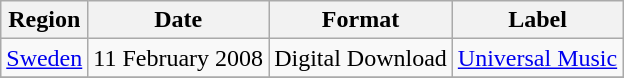<table class=wikitable>
<tr>
<th>Region</th>
<th>Date</th>
<th>Format</th>
<th>Label</th>
</tr>
<tr>
<td><a href='#'>Sweden</a></td>
<td>11 February 2008</td>
<td>Digital Download</td>
<td><a href='#'>Universal Music</a></td>
</tr>
<tr>
</tr>
</table>
